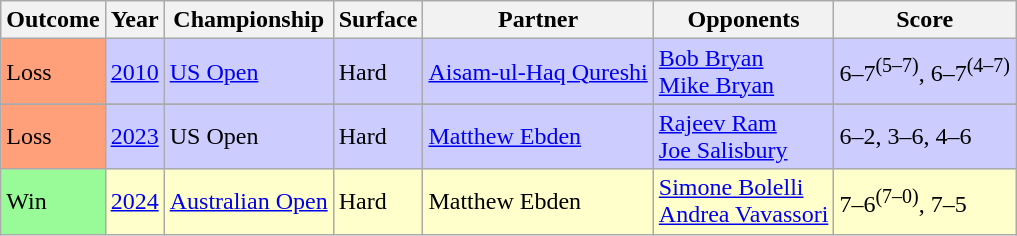<table class="sortable wikitable">
<tr>
<th>Outcome</th>
<th>Year</th>
<th>Championship</th>
<th>Surface</th>
<th>Partner</th>
<th>Opponents</th>
<th class="unsortable">Score</th>
</tr>
<tr style="background:#ccf;">
<td style="background:#ffa07a;">Loss</td>
<td><a href='#'>2010</a></td>
<td><a href='#'>US Open</a></td>
<td>Hard</td>
<td> <a href='#'>Aisam-ul-Haq Qureshi</a></td>
<td> <a href='#'>Bob Bryan</a> <br>  <a href='#'>Mike Bryan</a></td>
<td>6–7<sup>(5–7)</sup>, 6–7<sup>(4–7)</sup></td>
</tr>
<tr>
</tr>
<tr style="background:#ccf;">
<td style="background:#ffa07a;">Loss</td>
<td><a href='#'>2023</a></td>
<td>US Open</td>
<td>Hard</td>
<td> <a href='#'>Matthew Ebden</a></td>
<td> <a href='#'>Rajeev Ram</a><br> <a href='#'>Joe Salisbury</a></td>
<td>6–2, 3–6, 4–6</td>
</tr>
<tr style="background:#ffc;">
<td bgcolor=98fb98>Win</td>
<td><a href='#'>2024</a></td>
<td><a href='#'>Australian Open</a></td>
<td>Hard</td>
<td> Matthew Ebden</td>
<td> <a href='#'>Simone Bolelli</a><br> <a href='#'>Andrea Vavassori</a></td>
<td>7–6<sup>(7–0)</sup>, 7–5</td>
</tr>
</table>
